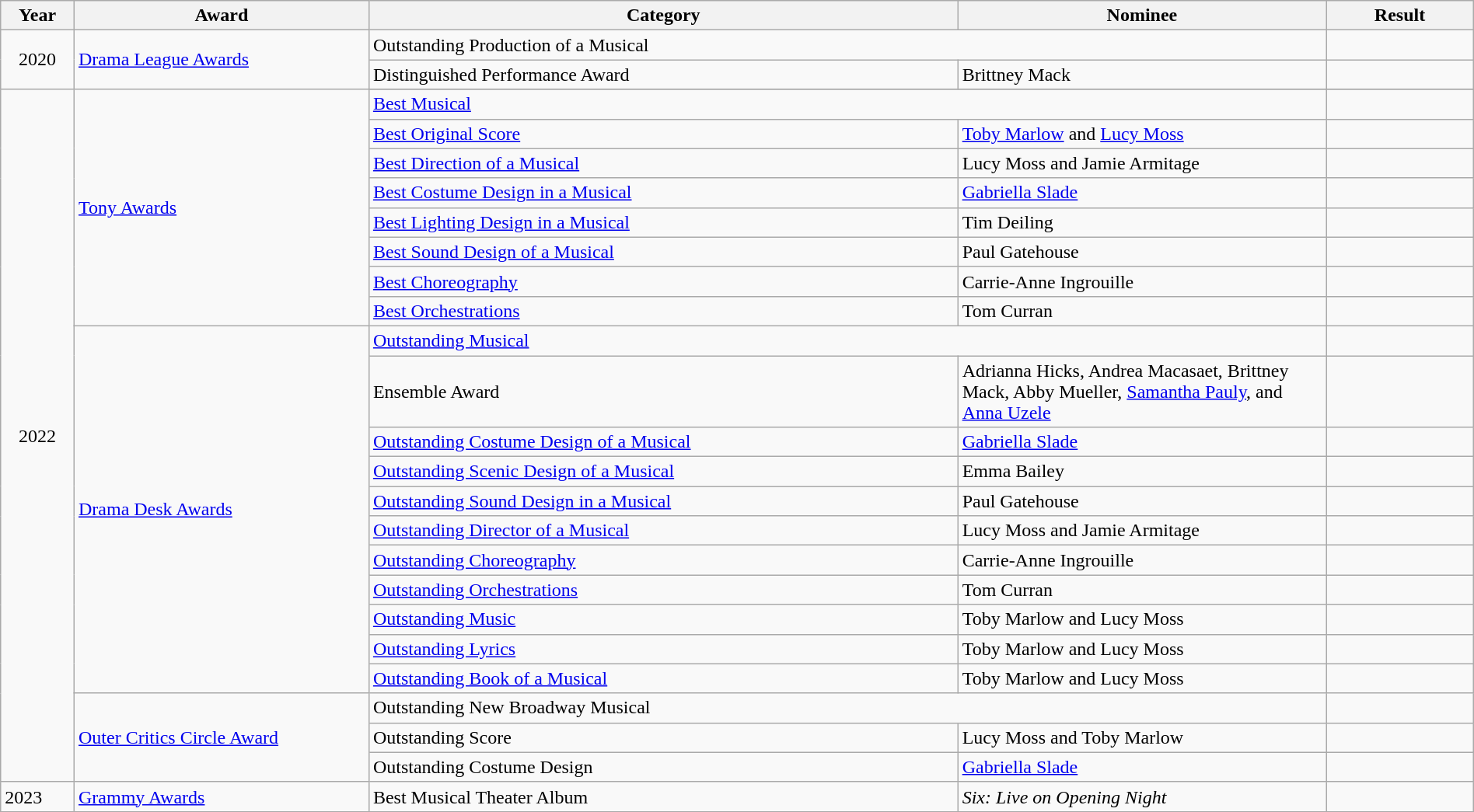<table class="wikitable" style="width: 100%;">
<tr>
<th style="width: 5%;">Year</th>
<th style="width: 20%;">Award</th>
<th style="width: 40%;">Category</th>
<th style="width: 25%;">Nominee</th>
<th style="width: 10%;">Result</th>
</tr>
<tr>
<td rowspan="2" style="text-align: center;">2020</td>
<td rowspan="2"><a href='#'>Drama League Awards</a></td>
<td colspan="2">Outstanding Production of a Musical</td>
<td></td>
</tr>
<tr>
<td>Distinguished Performance Award</td>
<td>Brittney Mack</td>
<td></td>
</tr>
<tr>
<td rowspan="23" style="text-align: center;">2022</td>
<td rowspan="9"><a href='#'>Tony Awards</a></td>
</tr>
<tr>
<td colspan="2"><a href='#'>Best Musical</a></td>
<td></td>
</tr>
<tr>
<td><a href='#'>Best Original Score</a></td>
<td><a href='#'>Toby Marlow</a> and <a href='#'>Lucy Moss</a></td>
<td></td>
</tr>
<tr>
<td><a href='#'>Best Direction of a Musical</a></td>
<td>Lucy Moss and Jamie Armitage</td>
<td></td>
</tr>
<tr>
<td><a href='#'>Best Costume Design in a Musical</a></td>
<td><a href='#'>Gabriella Slade</a></td>
<td></td>
</tr>
<tr>
<td><a href='#'>Best Lighting Design in a Musical</a></td>
<td>Tim Deiling</td>
<td></td>
</tr>
<tr>
<td><a href='#'>Best Sound Design of a Musical</a></td>
<td>Paul Gatehouse</td>
<td></td>
</tr>
<tr>
<td><a href='#'>Best Choreography</a></td>
<td>Carrie-Anne Ingrouille</td>
<td></td>
</tr>
<tr>
<td><a href='#'>Best Orchestrations</a></td>
<td>Tom Curran</td>
<td></td>
</tr>
<tr>
<td rowspan="11"><a href='#'>Drama Desk Awards</a></td>
<td colspan="2"><a href='#'>Outstanding Musical</a></td>
<td></td>
</tr>
<tr>
<td>Ensemble Award</td>
<td>Adrianna Hicks, Andrea Macasaet, Brittney Mack, Abby Mueller, <a href='#'>Samantha Pauly</a>, and <a href='#'>Anna Uzele</a></td>
<td></td>
</tr>
<tr>
<td><a href='#'>Outstanding Costume Design of a Musical</a></td>
<td><a href='#'>Gabriella Slade</a></td>
<td></td>
</tr>
<tr>
<td><a href='#'>Outstanding Scenic Design of a Musical</a></td>
<td>Emma Bailey</td>
<td></td>
</tr>
<tr>
<td><a href='#'>Outstanding Sound Design in a Musical</a></td>
<td>Paul Gatehouse</td>
<td></td>
</tr>
<tr>
<td><a href='#'>Outstanding Director of a Musical</a></td>
<td>Lucy Moss and Jamie Armitage</td>
<td></td>
</tr>
<tr>
<td><a href='#'>Outstanding Choreography</a></td>
<td>Carrie-Anne Ingrouille</td>
<td></td>
</tr>
<tr>
<td><a href='#'>Outstanding Orchestrations</a></td>
<td>Tom Curran</td>
<td></td>
</tr>
<tr>
<td><a href='#'>Outstanding Music</a></td>
<td>Toby Marlow and Lucy Moss</td>
<td></td>
</tr>
<tr>
<td><a href='#'>Outstanding Lyrics</a></td>
<td>Toby Marlow and Lucy Moss</td>
<td></td>
</tr>
<tr>
<td><a href='#'>Outstanding Book of a Musical</a></td>
<td>Toby Marlow and Lucy Moss</td>
<td></td>
</tr>
<tr>
<td rowspan="3"><a href='#'>Outer Critics Circle Award</a></td>
<td colspan="2">Outstanding New Broadway Musical</td>
<td></td>
</tr>
<tr>
<td>Outstanding Score</td>
<td>Lucy Moss and Toby Marlow</td>
<td></td>
</tr>
<tr>
<td>Outstanding Costume Design</td>
<td><a href='#'>Gabriella Slade</a></td>
<td></td>
</tr>
<tr>
<td>2023</td>
<td><a href='#'>Grammy Awards</a></td>
<td>Best Musical Theater Album</td>
<td><em>Six: Live on Opening Night</em></td>
<td></td>
</tr>
<tr>
</tr>
</table>
